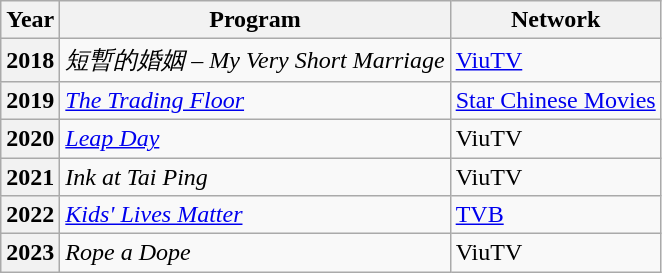<table class="wikitable plainrowheaders">
<tr>
<th>Year</th>
<th>Program</th>
<th>Network</th>
</tr>
<tr>
<th scope="row">2018</th>
<td><em>短暫的婚姻 – My Very Short Marriage</em></td>
<td><a href='#'>ViuTV</a></td>
</tr>
<tr>
<th scope="row">2019</th>
<td><em><a href='#'>The Trading Floor</a></em></td>
<td><a href='#'>Star Chinese Movies</a></td>
</tr>
<tr>
<th scope="row">2020</th>
<td><em><a href='#'>Leap Day</a></em></td>
<td>ViuTV</td>
</tr>
<tr>
<th scope="row">2021</th>
<td><em>Ink at Tai Ping</em></td>
<td>ViuTV</td>
</tr>
<tr>
<th scope="row">2022</th>
<td><em><a href='#'>Kids' Lives Matter</a></em></td>
<td><a href='#'>TVB</a></td>
</tr>
<tr>
<th scope="row">2023</th>
<td><em>Rope a Dope</em></td>
<td>ViuTV</td>
</tr>
</table>
